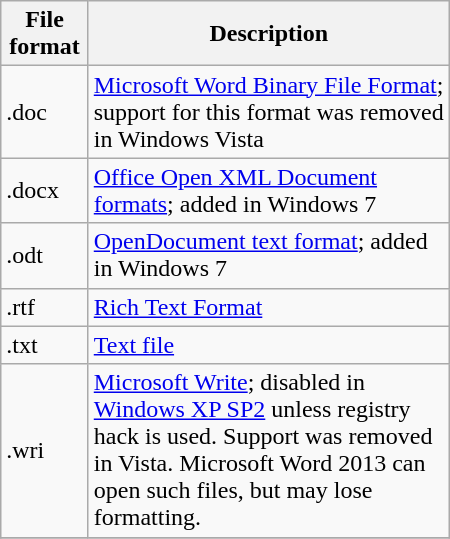<table class="wikitable floatright" style="width:300px">
<tr>
<th>File format</th>
<th>Description</th>
</tr>
<tr>
<td>.doc</td>
<td><a href='#'>Microsoft Word Binary File Format</a>; support for this format was removed in Windows Vista</td>
</tr>
<tr>
<td>.docx</td>
<td><a href='#'>Office Open XML Document formats</a>; added in Windows 7</td>
</tr>
<tr>
<td>.odt</td>
<td><a href='#'>OpenDocument text format</a>; added in Windows 7</td>
</tr>
<tr>
<td>.rtf</td>
<td><a href='#'>Rich Text Format</a></td>
</tr>
<tr>
<td>.txt</td>
<td><a href='#'>Text file</a></td>
</tr>
<tr>
<td>.wri</td>
<td><a href='#'>Microsoft Write</a>; disabled in <a href='#'>Windows XP SP2</a> unless registry hack is used. Support was removed in Vista. Microsoft Word 2013 can open such files, but may lose formatting.</td>
</tr>
<tr>
</tr>
</table>
